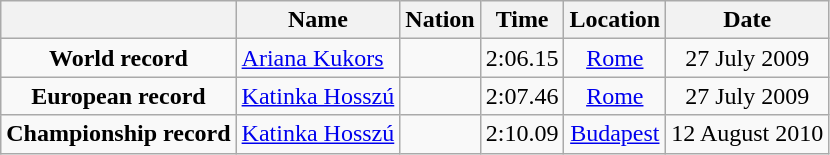<table class=wikitable style=text-align:center>
<tr>
<th></th>
<th>Name</th>
<th>Nation</th>
<th>Time</th>
<th>Location</th>
<th>Date</th>
</tr>
<tr>
<td><strong>World record</strong></td>
<td align=left><a href='#'>Ariana Kukors</a></td>
<td align=left></td>
<td align=left>2:06.15</td>
<td><a href='#'>Rome</a></td>
<td>27 July 2009</td>
</tr>
<tr>
<td><strong>European record</strong></td>
<td align=left><a href='#'>Katinka Hosszú</a></td>
<td align=left></td>
<td align=left>2:07.46</td>
<td><a href='#'>Rome</a></td>
<td>27 July 2009</td>
</tr>
<tr>
<td><strong>Championship record</strong></td>
<td align=left><a href='#'>Katinka Hosszú</a></td>
<td align=left></td>
<td align=left>2:10.09</td>
<td><a href='#'>Budapest</a></td>
<td>12 August 2010</td>
</tr>
</table>
